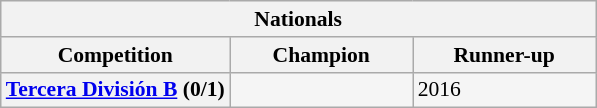<table class="wikitable center" style="background:whitesmoke; border-collapse:collapse; font-size:90%; white-space:nowrap; text-align:left;">
<tr>
<th colspan=3>Nationals</th>
</tr>
<tr>
<th style=min-width:8em>Competition</th>
<th style=min-width:8em>Champion</th>
<th style=min-width:8em>Runner-up</th>
</tr>
<tr>
<th><a href='#'>Tercera División B</a> (0/1)</th>
<td></td>
<td>2016</td>
</tr>
</table>
